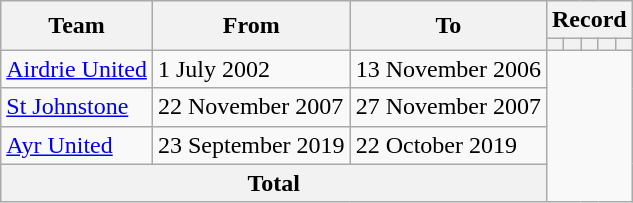<table class=wikitable style="text-align: center">
<tr>
<th rowspan=2>Team</th>
<th rowspan=2>From</th>
<th rowspan=2>To</th>
<th colspan=5>Record</th>
</tr>
<tr>
<th></th>
<th></th>
<th></th>
<th></th>
<th></th>
</tr>
<tr>
<td align=left><a href='#'>Airdrie United</a></td>
<td align=left>1 July 2002</td>
<td align=left>13 November 2006<br></td>
</tr>
<tr>
<td align=left><a href='#'>St Johnstone</a></td>
<td align=left>22 November 2007</td>
<td align=left>27 November 2007<br></td>
</tr>
<tr>
<td align=left><a href='#'>Ayr United</a></td>
<td align=left>23 September 2019</td>
<td align=left>22 October 2019<br></td>
</tr>
<tr>
<th colspan=3>Total<br></th>
</tr>
</table>
